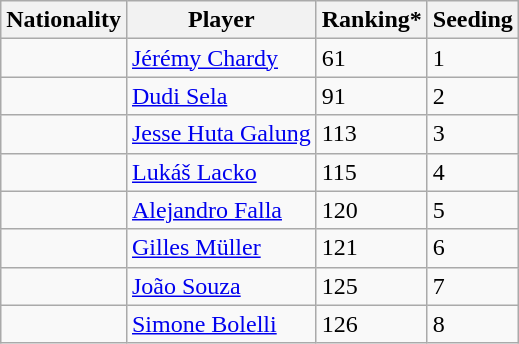<table class="wikitable" border="1">
<tr>
<th>Nationality</th>
<th>Player</th>
<th>Ranking*</th>
<th>Seeding</th>
</tr>
<tr>
<td></td>
<td><a href='#'>Jérémy Chardy</a></td>
<td>61</td>
<td>1</td>
</tr>
<tr>
<td></td>
<td><a href='#'>Dudi Sela</a></td>
<td>91</td>
<td>2</td>
</tr>
<tr>
<td></td>
<td><a href='#'>Jesse Huta Galung</a></td>
<td>113</td>
<td>3</td>
</tr>
<tr>
<td></td>
<td><a href='#'>Lukáš Lacko</a></td>
<td>115</td>
<td>4</td>
</tr>
<tr>
<td></td>
<td><a href='#'>Alejandro Falla</a></td>
<td>120</td>
<td>5</td>
</tr>
<tr>
<td></td>
<td><a href='#'>Gilles Müller</a></td>
<td>121</td>
<td>6</td>
</tr>
<tr>
<td></td>
<td><a href='#'>João Souza</a></td>
<td>125</td>
<td>7</td>
</tr>
<tr>
<td></td>
<td><a href='#'>Simone Bolelli</a></td>
<td>126</td>
<td>8</td>
</tr>
</table>
